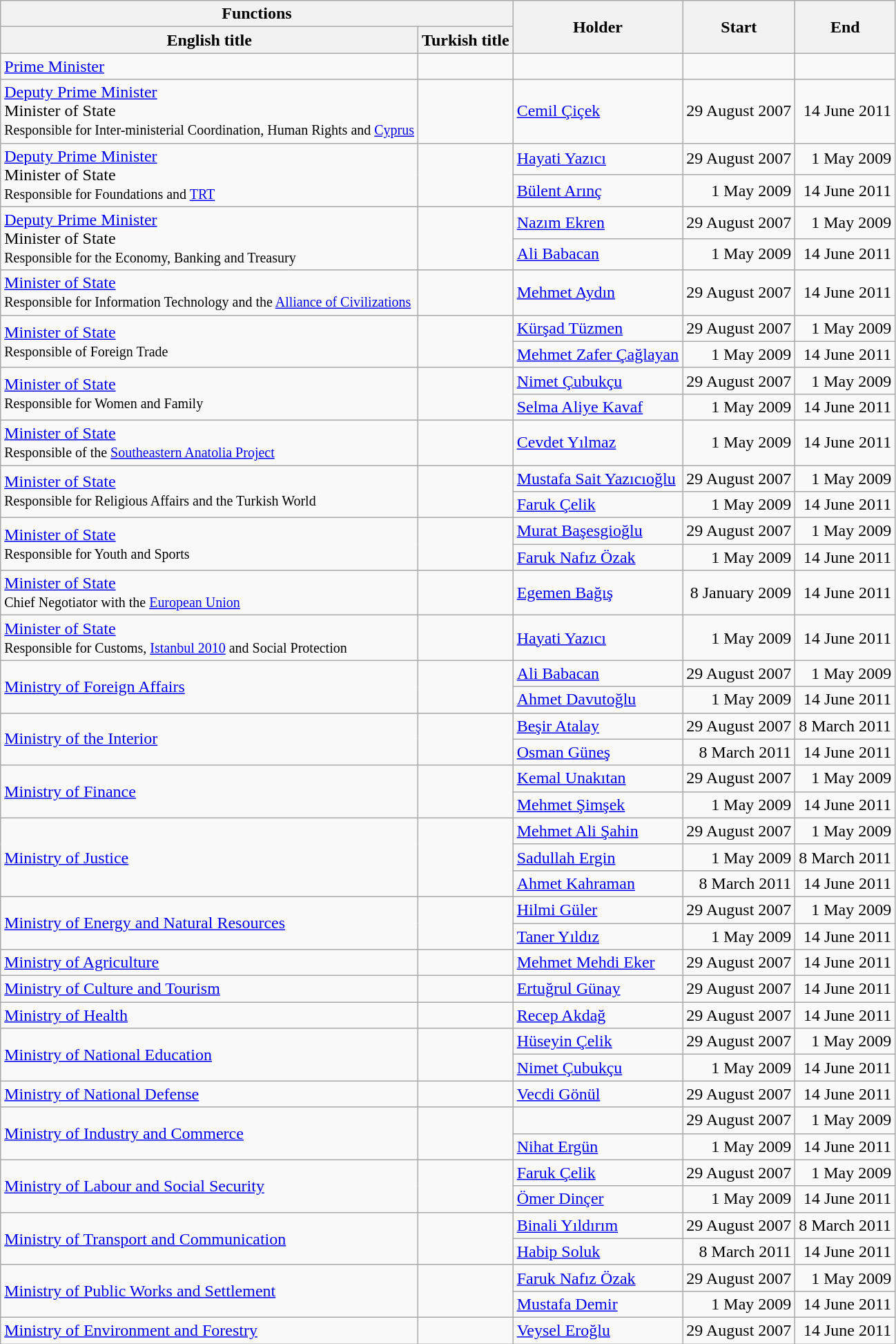<table class="wikitable">
<tr>
<th colspan="2">Functions</th>
<th rowspan="2">Holder</th>
<th rowspan="2">Start</th>
<th rowspan="2">End</th>
</tr>
<tr>
<th>English title</th>
<th>Turkish title</th>
</tr>
<tr>
<td><a href='#'>Prime Minister</a></td>
<td><em></em></td>
<td></td>
<td align="right"></td>
<td align="right"></td>
</tr>
<tr>
<td><a href='#'>Deputy Prime Minister</a><br> Minister of State <br> <small>Responsible for Inter-ministerial Coordination, Human Rights and <a href='#'>Cyprus</a></small></td>
<td><em></em> <br> <em></em></td>
<td><a href='#'>Cemil Çiçek</a></td>
<td align="right">29 August 2007</td>
<td align="right">14 June 2011</td>
</tr>
<tr>
<td rowspan=2><a href='#'>Deputy Prime Minister</a> <br> Minister of State <br> <small>Responsible for Foundations and <a href='#'>TRT</a></small></td>
<td rowspan=2><em></em> <br> <em></em></td>
<td><a href='#'>Hayati Yazıcı</a></td>
<td align="right">29 August 2007</td>
<td align="right">1 May 2009</td>
</tr>
<tr>
<td><a href='#'>Bülent Arınç</a></td>
<td align="right">1 May 2009</td>
<td align="right">14 June 2011</td>
</tr>
<tr>
<td rowspan=2><a href='#'>Deputy Prime Minister</a> <br> Minister of State <br> <small>Responsible for the Economy, Banking and Treasury</small></td>
<td rowspan=2><em></em> <br> <em></em></td>
<td><a href='#'>Nazım Ekren</a></td>
<td align="right">29 August 2007</td>
<td align="right">1 May 2009</td>
</tr>
<tr>
<td><a href='#'>Ali Babacan</a></td>
<td align="right">1 May 2009</td>
<td align="right">14 June 2011</td>
</tr>
<tr>
<td><a href='#'>Minister of State</a> <br> <small>Responsible for Information Technology and the <a href='#'>Alliance of Civilizations</a></small></td>
<td><em></em></td>
<td><a href='#'>Mehmet Aydın</a></td>
<td align="right">29 August 2007</td>
<td align="right">14 June 2011</td>
</tr>
<tr>
<td rowspan=2><a href='#'>Minister of State</a> <br> <small>Responsible of Foreign Trade</small></td>
<td rowspan=2><em></em></td>
<td><a href='#'>Kürşad Tüzmen</a></td>
<td align="right">29 August 2007</td>
<td align="right">1 May 2009</td>
</tr>
<tr>
<td><a href='#'>Mehmet Zafer Çağlayan</a></td>
<td align="right">1 May 2009</td>
<td align="right">14 June 2011</td>
</tr>
<tr>
<td rowspan=2><a href='#'>Minister of State</a> <br> <small>Responsible for Women and Family</small></td>
<td rowspan=2><em></em></td>
<td><a href='#'>Nimet Çubukçu</a></td>
<td align="right">29 August 2007</td>
<td align="right">1 May 2009</td>
</tr>
<tr>
<td><a href='#'>Selma Aliye Kavaf</a></td>
<td align="right">1 May 2009</td>
<td align="right">14 June 2011</td>
</tr>
<tr>
<td><a href='#'>Minister of State</a> <br> <small>Responsible of the <a href='#'>Southeastern Anatolia Project</a></small></td>
<td><em></em></td>
<td><a href='#'>Cevdet Yılmaz</a></td>
<td align="right">1 May 2009</td>
<td align="right">14 June 2011</td>
</tr>
<tr>
<td rowspan=2><a href='#'>Minister of State</a> <br> <small>Responsible for Religious Affairs and the Turkish World</small></td>
<td rowspan=2><em></em></td>
<td><a href='#'>Mustafa Sait Yazıcıoğlu</a></td>
<td align="right">29 August 2007</td>
<td align="right">1 May 2009</td>
</tr>
<tr>
<td><a href='#'>Faruk Çelik</a></td>
<td align="right">1 May 2009</td>
<td align="right">14 June 2011</td>
</tr>
<tr>
<td rowspan=2><a href='#'>Minister of State</a> <br> <small>Responsible for Youth and Sports</small></td>
<td rowspan=2><em></em></td>
<td><a href='#'>Murat Başesgioğlu</a></td>
<td align="right">29 August 2007</td>
<td align="right">1 May 2009</td>
</tr>
<tr>
<td><a href='#'>Faruk Nafız Özak</a></td>
<td align="right">1 May 2009</td>
<td align="right">14 June 2011</td>
</tr>
<tr>
<td><a href='#'>Minister of State</a> <br> <small>Chief Negotiator with the <a href='#'>European Union</a></small></td>
<td><em></em></td>
<td><a href='#'>Egemen Bağış</a></td>
<td align="right">8 January 2009</td>
<td align="right">14 June 2011</td>
</tr>
<tr>
<td><a href='#'>Minister of State</a> <br> <small>Responsible for Customs, <a href='#'>Istanbul 2010</a> and Social Protection</small></td>
<td><em></em></td>
<td><a href='#'>Hayati Yazıcı</a></td>
<td align="right">1 May 2009</td>
<td align="right">14 June 2011</td>
</tr>
<tr>
<td rowspan=2><a href='#'>Ministry of Foreign Affairs</a></td>
<td rowspan=2><em></em></td>
<td><a href='#'>Ali Babacan</a></td>
<td align="right">29 August 2007</td>
<td align="right">1 May 2009</td>
</tr>
<tr>
<td><a href='#'>Ahmet Davutoğlu</a></td>
<td align="right">1 May 2009</td>
<td align="right">14 June 2011</td>
</tr>
<tr>
<td rowspan=2><a href='#'>Ministry of the Interior</a></td>
<td rowspan=2><em></em></td>
<td><a href='#'>Beşir Atalay</a></td>
<td align="right">29 August 2007</td>
<td align="right">8 March 2011</td>
</tr>
<tr>
<td><a href='#'>Osman Güneş</a></td>
<td align="right">8 March 2011</td>
<td align="right">14 June 2011</td>
</tr>
<tr>
<td rowspan=2><a href='#'>Ministry of Finance</a></td>
<td rowspan=2><em></em></td>
<td><a href='#'>Kemal Unakıtan</a></td>
<td align="right">29 August 2007</td>
<td align="right">1 May 2009</td>
</tr>
<tr>
<td><a href='#'>Mehmet Şimşek</a></td>
<td align="right">1 May 2009</td>
<td align="right">14 June 2011</td>
</tr>
<tr>
<td rowspan=3><a href='#'>Ministry of Justice</a></td>
<td rowspan=3><em></em></td>
<td><a href='#'>Mehmet Ali Şahin</a></td>
<td align="right">29 August 2007</td>
<td align="right">1 May 2009</td>
</tr>
<tr>
<td><a href='#'>Sadullah Ergin</a></td>
<td align="right">1 May 2009</td>
<td align="right">8 March 2011</td>
</tr>
<tr>
<td><a href='#'>Ahmet Kahraman</a></td>
<td align="right">8 March 2011</td>
<td align="right">14 June 2011</td>
</tr>
<tr>
<td rowspan=2><a href='#'>Ministry of Energy and Natural Resources</a></td>
<td rowspan=2><em></em></td>
<td><a href='#'>Hilmi Güler</a></td>
<td align="right">29 August 2007</td>
<td align="right">1 May 2009</td>
</tr>
<tr>
<td><a href='#'>Taner Yıldız</a></td>
<td align="right">1 May 2009</td>
<td align="right">14 June 2011</td>
</tr>
<tr>
<td><a href='#'>Ministry of Agriculture</a></td>
<td><em></em></td>
<td><a href='#'>Mehmet Mehdi Eker</a></td>
<td align="right">29 August 2007</td>
<td align="right">14 June 2011</td>
</tr>
<tr>
<td><a href='#'>Ministry of Culture and Tourism</a></td>
<td><em></em></td>
<td><a href='#'>Ertuğrul Günay</a></td>
<td align="right">29 August 2007</td>
<td align="right">14 June 2011</td>
</tr>
<tr>
<td><a href='#'>Ministry of Health</a></td>
<td><em></em></td>
<td><a href='#'>Recep Akdağ</a></td>
<td align="right">29 August 2007</td>
<td align="right">14 June 2011</td>
</tr>
<tr>
<td rowspan=2><a href='#'>Ministry of National Education</a></td>
<td rowspan=2><em></em></td>
<td><a href='#'>Hüseyin Çelik</a></td>
<td align="right">29 August 2007</td>
<td align="right">1 May 2009</td>
</tr>
<tr>
<td><a href='#'>Nimet Çubukçu</a></td>
<td align="right">1 May 2009</td>
<td align="right">14 June 2011</td>
</tr>
<tr>
<td><a href='#'>Ministry of National Defense</a></td>
<td><em></em></td>
<td><a href='#'>Vecdi Gönül</a></td>
<td align="right">29 August 2007</td>
<td align="right">14 June 2011</td>
</tr>
<tr>
<td rowspan=2><a href='#'>Ministry of Industry and Commerce</a></td>
<td rowspan=2><em></em></td>
<td></td>
<td align="right">29 August 2007</td>
<td align="right">1 May 2009</td>
</tr>
<tr>
<td><a href='#'>Nihat Ergün</a></td>
<td align="right">1 May 2009</td>
<td align="right">14 June 2011</td>
</tr>
<tr>
<td rowspan=2><a href='#'>Ministry of Labour and Social Security</a></td>
<td rowspan=2><em></em></td>
<td><a href='#'>Faruk Çelik</a></td>
<td align="right">29 August 2007</td>
<td align="right">1 May 2009</td>
</tr>
<tr>
<td><a href='#'>Ömer Dinçer</a></td>
<td align="right">1 May 2009</td>
<td align="right">14 June 2011</td>
</tr>
<tr>
<td rowspan=2><a href='#'>Ministry of Transport and Communication</a></td>
<td rowspan=2><em></em></td>
<td><a href='#'>Binali Yıldırım</a></td>
<td align="right">29 August 2007</td>
<td align="right">8 March 2011</td>
</tr>
<tr>
<td><a href='#'>Habip Soluk</a></td>
<td align="right">8 March 2011</td>
<td align="right">14 June 2011</td>
</tr>
<tr>
<td rowspan=2><a href='#'>Ministry of Public Works and Settlement</a></td>
<td rowspan=2><em></em></td>
<td><a href='#'>Faruk Nafız Özak</a></td>
<td align="right">29 August 2007</td>
<td align="right">1 May 2009</td>
</tr>
<tr>
<td><a href='#'>Mustafa Demir</a></td>
<td align="right">1 May 2009</td>
<td align="right">14 June 2011</td>
</tr>
<tr>
<td><a href='#'>Ministry of Environment and Forestry</a></td>
<td><em></em></td>
<td><a href='#'>Veysel Eroğlu</a></td>
<td align="right">29 August 2007</td>
<td align="right">14 June 2011</td>
</tr>
</table>
